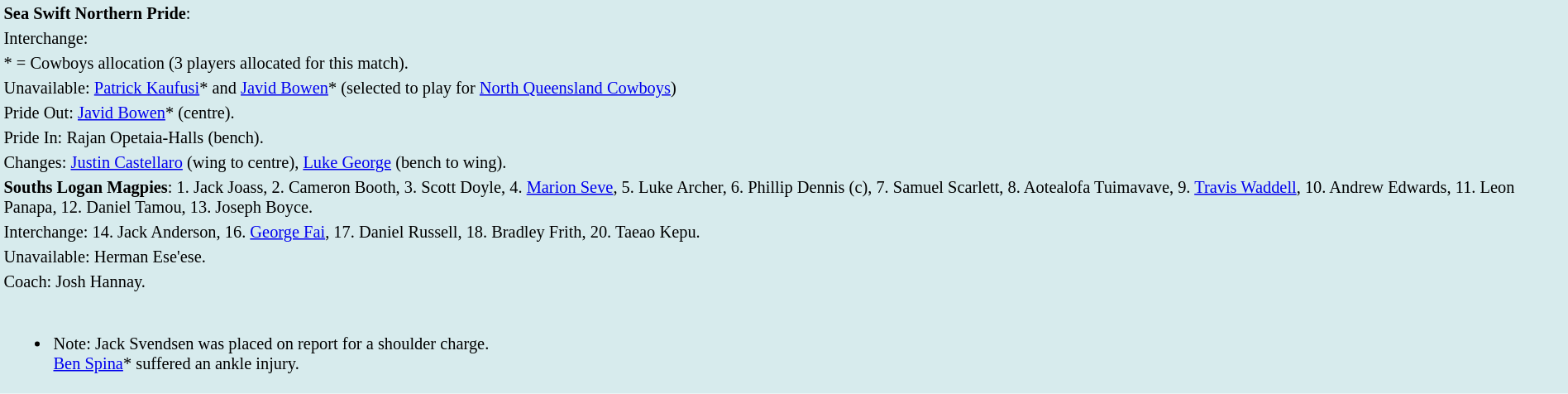<table style="background:#d7ebed; font-size:85%; width:100%;">
<tr>
<td><strong>Sea Swift Northern Pride</strong>:             </td>
</tr>
<tr>
<td>Interchange:    </td>
</tr>
<tr>
<td>* = Cowboys allocation (3 players allocated for this match).</td>
</tr>
<tr>
<td>Unavailable: <a href='#'>Patrick Kaufusi</a>* and <a href='#'>Javid Bowen</a>* (selected to play for <a href='#'>North Queensland Cowboys</a>)</td>
</tr>
<tr>
<td>Pride Out: <a href='#'>Javid Bowen</a>* (centre).</td>
</tr>
<tr>
<td>Pride In: Rajan Opetaia-Halls (bench).</td>
</tr>
<tr>
<td>Changes: <a href='#'>Justin Castellaro</a> (wing to centre), <a href='#'>Luke George</a> (bench to wing).</td>
</tr>
<tr>
<td><strong>Souths Logan Magpies</strong>: 1. Jack Joass, 2. Cameron Booth, 3. Scott Doyle, 4. <a href='#'>Marion Seve</a>, 5. Luke Archer, 6. Phillip Dennis (c), 7. Samuel Scarlett, 8. Aotealofa Tuimavave, 9. <a href='#'>Travis Waddell</a>, 10. Andrew Edwards, 11. Leon Panapa, 12. Daniel Tamou, 13. Joseph Boyce.</td>
</tr>
<tr>
<td>Interchange: 14. Jack Anderson, 16. <a href='#'>George Fai</a>, 17. Daniel Russell, 18. Bradley Frith, 20. Taeao Kepu.</td>
</tr>
<tr>
<td>Unavailable: Herman Ese'ese.</td>
</tr>
<tr>
<td>Coach: Josh Hannay.</td>
</tr>
<tr>
<td><br><ul><li>Note: Jack Svendsen was placed on report for a shoulder charge.<br><a href='#'>Ben Spina</a>* suffered an ankle injury.</li></ul></td>
</tr>
</table>
